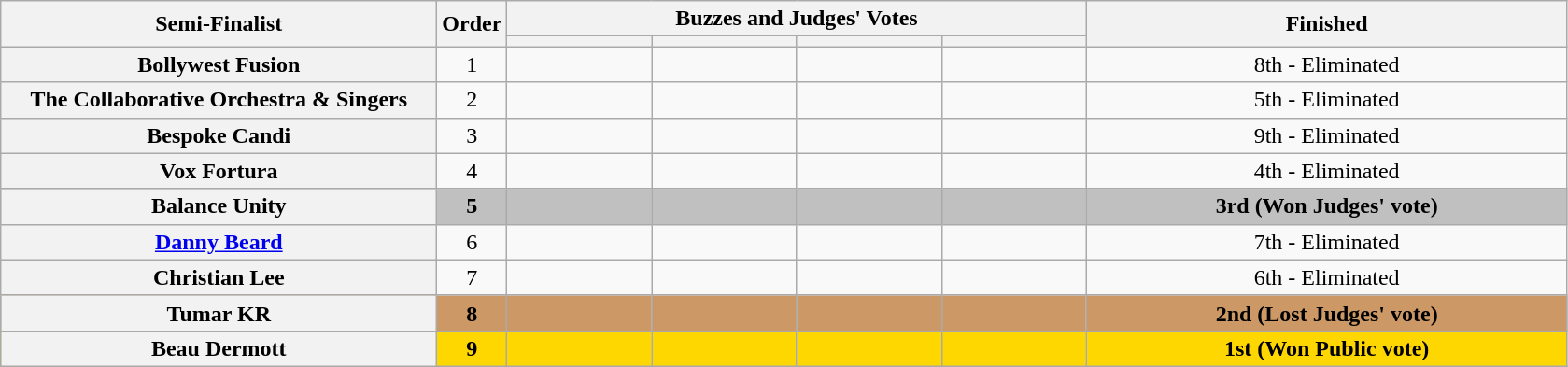<table class="wikitable plainrowheaders sortable" style="text-align:center;">
<tr>
<th scope="col" rowspan="2" class="unsortable" style="width:19em;">Semi-Finalist </th>
<th scope="col" rowspan="2" style="width:1em;">Order</th>
<th scope="col" colspan="4" class="unsortable" style="width:24em;">Buzzes and Judges' Votes</th>
<th scope="col" rowspan="2" style="width:21em;">Finished </th>
</tr>
<tr>
<th scope="col" class="unsortable" style="width:6em;"></th>
<th scope="col" class="unsortable" style="width:6em;"></th>
<th scope="col" class="unsortable" style="width:6em;"></th>
<th scope="col" class="unsortable" style="width:6em;"></th>
</tr>
<tr>
<th scope="row">Bollywest Fusion</th>
<td>1</td>
<td style="text-align:center;"></td>
<td style="text-align:center;"></td>
<td style="text-align:center;"></td>
<td style="text-align:center;"></td>
<td>8th - Eliminated</td>
</tr>
<tr>
<th scope="row">The Collaborative Orchestra & Singers</th>
<td>2</td>
<td style="text-align:center;"></td>
<td style="text-align:center;"></td>
<td style="text-align:center;"></td>
<td style="text-align:center;"></td>
<td>5th - Eliminated</td>
</tr>
<tr>
<th scope="row">Bespoke Candi</th>
<td>3</td>
<td style="text-align:center;"></td>
<td style="text-align:center;"></td>
<td style="text-align:center;"></td>
<td style="text-align:center;"></td>
<td>9th - Eliminated</td>
</tr>
<tr>
<th scope="row">Vox Fortura</th>
<td>4</td>
<td style="text-align:center;"></td>
<td style="text-align:center;"></td>
<td style="text-align:center;"></td>
<td style="text-align:center;"></td>
<td>4th - Eliminated</td>
</tr>
<tr bgcolor=silver>
<th scope="row"><strong>Balance Unity</strong></th>
<td><strong>5</strong></td>
<td style="text-align:center;"></td>
<td style="text-align:center;"></td>
<td style="text-align:center;"></td>
<td style="text-align:center;"></td>
<td><strong>3rd (Won Judges' vote)</strong></td>
</tr>
<tr>
<th scope="row"><a href='#'>Danny Beard</a></th>
<td>6</td>
<td style="text-align:center;"></td>
<td style="text-align:center;"></td>
<td style="text-align:center;"></td>
<td style="text-align:center;"></td>
<td>7th - Eliminated</td>
</tr>
<tr>
<th scope="row">Christian Lee</th>
<td>7</td>
<td style="text-align:center;"></td>
<td style="text-align:center;"></td>
<td style="text-align:center;"></td>
<td style="text-align:center;"></td>
<td>6th - Eliminated</td>
</tr>
<tr bgcolor=#c96>
<th scope="row"><strong>Tumar KR</strong></th>
<td><strong>8</strong></td>
<td style="text-align:center;"></td>
<td style="text-align:center;"></td>
<td style="text-align:center;"></td>
<td style="text-align:center;"></td>
<td><strong>2nd (Lost Judges' vote)</strong></td>
</tr>
<tr bgcolor=gold>
<th scope="row"><strong>Beau Dermott</strong></th>
<td><strong>9</strong></td>
<td style="text-align:center;"></td>
<td style="text-align:center;"></td>
<td style="text-align:center;"></td>
<td style="text-align:center;"></td>
<td><strong>1st (Won Public vote)</strong></td>
</tr>
</table>
